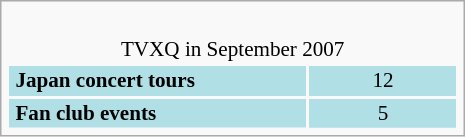<table class="infobox" style="width:22em; font-size: 88%; text-align:center;">
<tr>
<td style="text-align:center;" colspan="2"><br><span>TVXQ in September 2007</span></td>
</tr>
<tr style="background-color:#b0e0e6">
<th scope="row" style="padding:.1em .3em; text-align:left;">Japan concert tours</th>
<td style="background-color:#b0e0e6; width:33%;">12</td>
</tr>
<tr style="background-color:#b0e0e6">
<th scope="row" style="padding:.1em .3em; text-align:left;">Fan club events</th>
<td style="background-color:#b0e0e6; width:33%;">5</td>
</tr>
</table>
